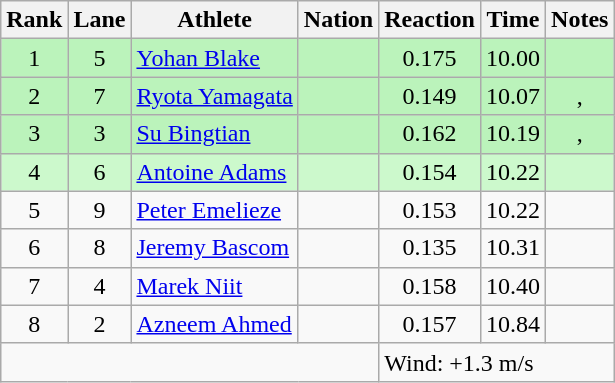<table class="wikitable sortable" style="text-align:center">
<tr>
<th>Rank</th>
<th>Lane</th>
<th>Athlete</th>
<th>Nation</th>
<th>Reaction</th>
<th>Time</th>
<th>Notes</th>
</tr>
<tr style="background:#bbf3bb;">
<td>1</td>
<td>5</td>
<td align=left><a href='#'>Yohan Blake</a></td>
<td align=left></td>
<td>0.175</td>
<td>10.00</td>
<td></td>
</tr>
<tr style="background:#bbf3bb;">
<td>2</td>
<td>7</td>
<td align=left><a href='#'>Ryota Yamagata</a></td>
<td align=left></td>
<td>0.149</td>
<td>10.07</td>
<td>, </td>
</tr>
<tr style="background:#bbf3bb;">
<td>3</td>
<td>3</td>
<td align=left><a href='#'>Su Bingtian</a></td>
<td align=left></td>
<td>0.162</td>
<td>10.19</td>
<td>, </td>
</tr>
<tr style="background:#ccf9cc;">
<td>4</td>
<td>6</td>
<td align=left><a href='#'>Antoine Adams</a></td>
<td align=left></td>
<td>0.154</td>
<td>10.22</td>
<td></td>
</tr>
<tr>
<td>5</td>
<td>9</td>
<td align=left><a href='#'>Peter Emelieze</a></td>
<td align=left></td>
<td>0.153</td>
<td>10.22</td>
<td></td>
</tr>
<tr>
<td>6</td>
<td>8</td>
<td align=left><a href='#'>Jeremy Bascom</a></td>
<td align=left></td>
<td>0.135</td>
<td>10.31</td>
<td></td>
</tr>
<tr>
<td>7</td>
<td>4</td>
<td align=left><a href='#'>Marek Niit</a></td>
<td align=left></td>
<td>0.158</td>
<td>10.40</td>
<td></td>
</tr>
<tr>
<td>8</td>
<td>2</td>
<td align=left><a href='#'>Azneem Ahmed</a></td>
<td align=left></td>
<td>0.157</td>
<td>10.84</td>
<td></td>
</tr>
<tr class="sortbottom">
<td colspan=4></td>
<td colspan="3" style="text-align:left;">Wind: +1.3 m/s</td>
</tr>
</table>
